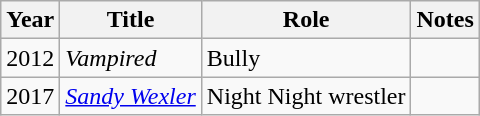<table class="wikitable sortable">
<tr>
<th>Year</th>
<th>Title</th>
<th>Role</th>
<th>Notes</th>
</tr>
<tr>
<td>2012</td>
<td><em>Vampired</em></td>
<td>Bully</td>
<td></td>
</tr>
<tr>
<td>2017</td>
<td><em><a href='#'>Sandy Wexler</a></em></td>
<td>Night Night wrestler</td>
<td></td>
</tr>
</table>
